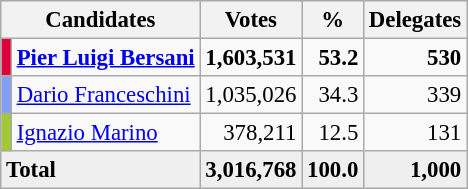<table class="wikitable" style="font-size:95%">
<tr style="background:#efefef;">
<th colspan="2">Candidates</th>
<th>Votes</th>
<th>%</th>
<th>Delegates</th>
</tr>
<tr>
<td bgcolor="#DF013A"></td>
<td><strong><a href='#'>Pier Luigi Bersani</a></strong></td>
<td align=right><strong>1,603,531</strong></td>
<td align=right><strong>53.2</strong></td>
<td align=right><strong>530</strong></td>
</tr>
<tr>
<td bgcolor="#819FF7"></td>
<td><a href='#'>Dario Franceschini</a></td>
<td align=right>1,035,026</td>
<td align=right>34.3</td>
<td align=right>339</td>
</tr>
<tr>
<td bgcolor="#A1C935"></td>
<td><a href='#'>Ignazio Marino</a></td>
<td align=right>378,211</td>
<td align=right>12.5</td>
<td align=right>131</td>
</tr>
<tr style="background:#efefef;">
<td colspan="2"><strong>Total</strong></td>
<td align=right><strong>3,016,768</strong></td>
<td align=right><strong>100.0</strong></td>
<td align=right><strong>1,000</strong></td>
</tr>
</table>
